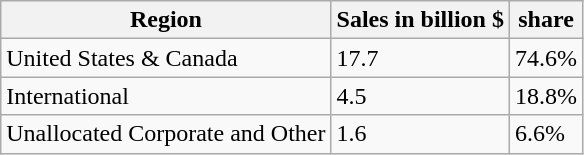<table class="wikitable floatright">
<tr>
<th>Region</th>
<th>Sales in billion $</th>
<th>share</th>
</tr>
<tr>
<td>United States & Canada</td>
<td>17.7</td>
<td>74.6%</td>
</tr>
<tr>
<td>International</td>
<td>4.5</td>
<td>18.8%</td>
</tr>
<tr>
<td>Unallocated Corporate and Other</td>
<td>1.6</td>
<td>6.6%</td>
</tr>
</table>
